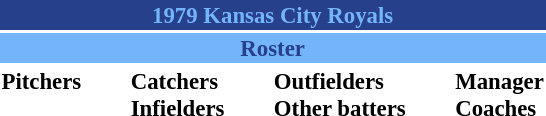<table class="toccolours" style="font-size: 95%;">
<tr>
<th colspan="10" style="background-color: #27408B; color: #74B4FA; text-align: center;">1979 Kansas City Royals</th>
</tr>
<tr>
<td colspan="10" style="background-color: #74B4FA; color: #27408B; text-align: center;"><strong>Roster</strong></td>
</tr>
<tr>
<td valign="top"><strong>Pitchers</strong><br>














</td>
<td width="25px"></td>
<td valign="top"><strong>Catchers</strong><br>


<strong>Infielders</strong>









</td>
<td width="25px"></td>
<td valign="top"><strong>Outfielders</strong><br>







<strong>Other batters</strong>
</td>
<td width="25px"></td>
<td valign="top"><strong>Manager</strong><br>
<strong>Coaches</strong>



</td>
</tr>
</table>
